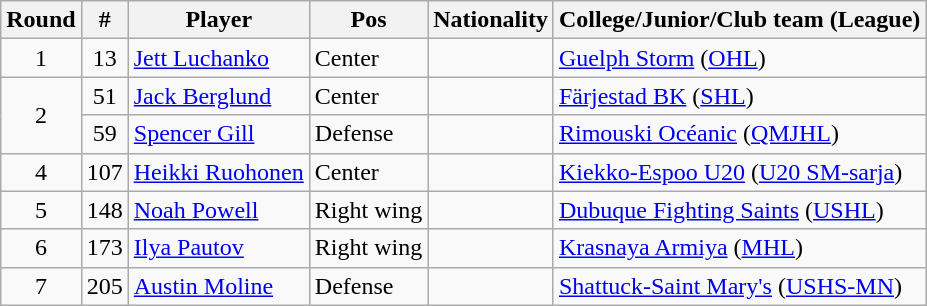<table class="wikitable">
<tr>
<th>Round</th>
<th>#</th>
<th>Player</th>
<th>Pos</th>
<th>Nationality</th>
<th>College/Junior/Club team (League)</th>
</tr>
<tr>
<td style="text-align:center;">1</td>
<td style="text-align:center;">13</td>
<td><a href='#'>Jett Luchanko</a></td>
<td>Center</td>
<td></td>
<td><a href='#'>Guelph Storm</a> (<a href='#'>OHL</a>)</td>
</tr>
<tr>
<td style="text-align:center;" rowspan=2>2</td>
<td style="text-align:center;">51</td>
<td><a href='#'>Jack Berglund</a></td>
<td>Center</td>
<td></td>
<td><a href='#'>Färjestad BK</a> (<a href='#'>SHL</a>)</td>
</tr>
<tr>
<td style="text-align:center;">59</td>
<td><a href='#'>Spencer Gill</a></td>
<td>Defense</td>
<td></td>
<td><a href='#'>Rimouski Océanic</a> (<a href='#'>QMJHL</a>)</td>
</tr>
<tr>
<td style="text-align:center;">4</td>
<td style="text-align:center;">107</td>
<td><a href='#'>Heikki Ruohonen</a></td>
<td>Center</td>
<td></td>
<td><a href='#'>Kiekko-Espoo U20</a> (<a href='#'>U20 SM-sarja</a>)</td>
</tr>
<tr>
<td style="text-align:center;">5</td>
<td style="text-align:center;">148</td>
<td><a href='#'>Noah Powell</a></td>
<td>Right wing</td>
<td></td>
<td><a href='#'>Dubuque Fighting Saints</a> (<a href='#'>USHL</a>)</td>
</tr>
<tr>
<td style="text-align:center;">6</td>
<td style="text-align:center;">173</td>
<td><a href='#'>Ilya Pautov</a></td>
<td>Right wing</td>
<td></td>
<td><a href='#'>Krasnaya Armiya</a> (<a href='#'>MHL</a>)</td>
</tr>
<tr>
<td style="text-align:center;">7</td>
<td style="text-align:center;">205</td>
<td><a href='#'>Austin Moline</a></td>
<td>Defense</td>
<td></td>
<td><a href='#'>Shattuck-Saint Mary's</a> (<a href='#'>USHS-MN</a>)</td>
</tr>
</table>
